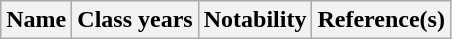<table class="wikitable sortable">
<tr>
<th>Name</th>
<th data-sort-type="number">Class years</th>
<th class="unsortable">Notability</th>
<th class="unsortable">Reference(s)<br>


 






















































 













 
</th>
</tr>
</table>
